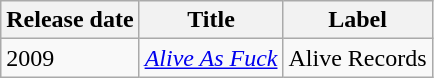<table class="wikitable">
<tr>
<th>Release date</th>
<th>Title</th>
<th>Label</th>
</tr>
<tr>
<td>2009</td>
<td><em><a href='#'>Alive As Fuck</a></em></td>
<td>Alive Records</td>
</tr>
</table>
